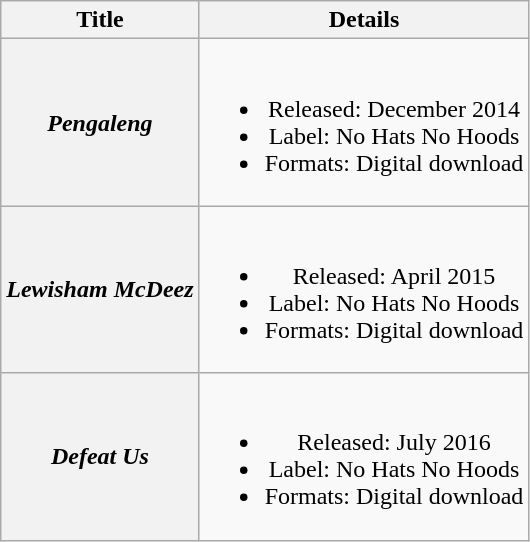<table class="wikitable plainrowheaders" style="text-align:center;">
<tr>
<th scope="col">Title</th>
<th scope="col">Details</th>
</tr>
<tr>
<th scope="row"><strong><em>Pengaleng</em></strong></th>
<td><br><ul><li>Released: December 2014</li><li>Label: No Hats No Hoods</li><li>Formats: Digital download</li></ul></td>
</tr>
<tr>
<th scope="row"><strong><em>Lewisham McDeez</em></strong></th>
<td><br><ul><li>Released: April 2015</li><li>Label: No Hats No Hoods</li><li>Formats: Digital download</li></ul></td>
</tr>
<tr>
<th scope="row"><strong><em>Defeat Us</em></strong></th>
<td><br><ul><li>Released: July 2016</li><li>Label: No Hats No Hoods</li><li>Formats: Digital download</li></ul></td>
</tr>
</table>
